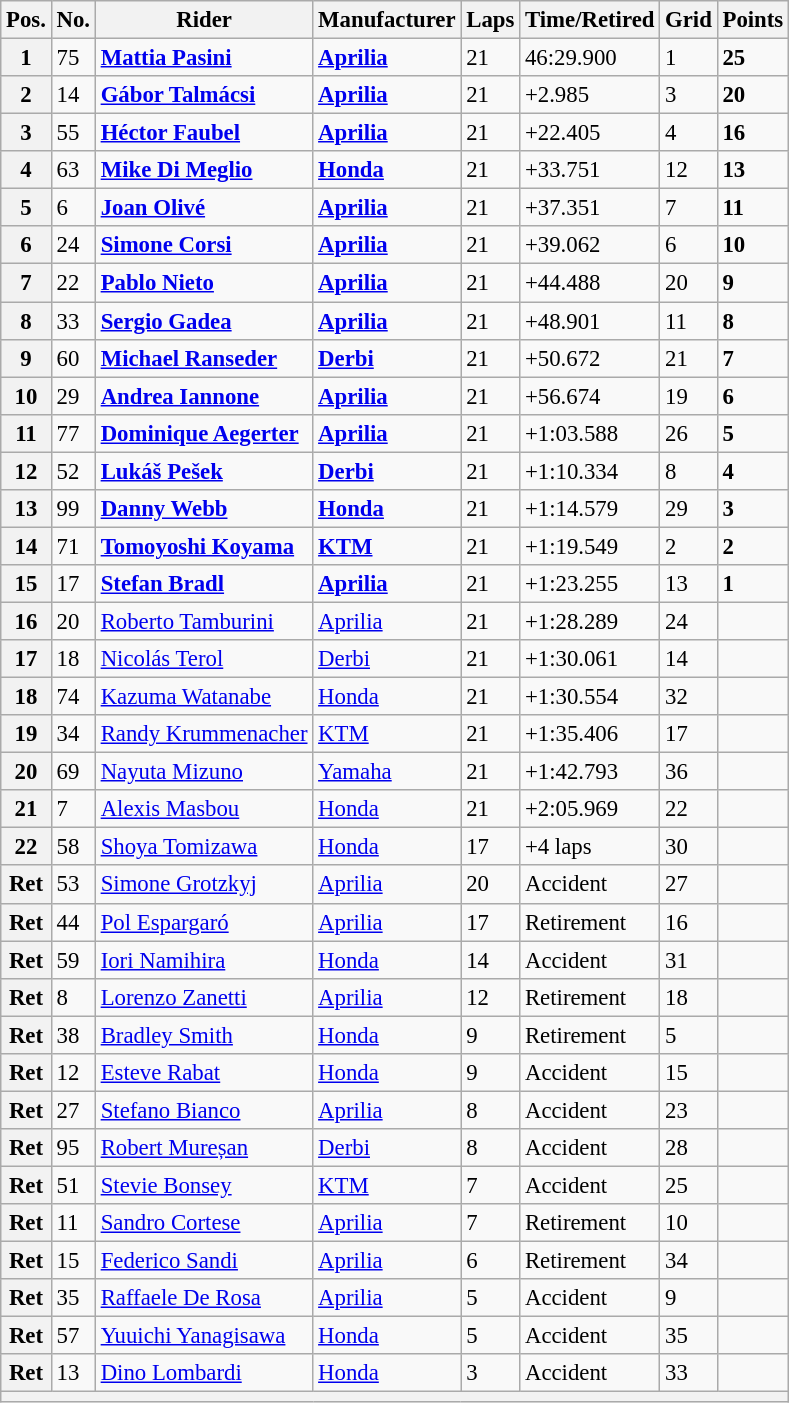<table class="wikitable" style="font-size: 95%;">
<tr>
<th>Pos.</th>
<th>No.</th>
<th>Rider</th>
<th>Manufacturer</th>
<th>Laps</th>
<th>Time/Retired</th>
<th>Grid</th>
<th>Points</th>
</tr>
<tr>
<th>1</th>
<td>75</td>
<td> <strong><a href='#'>Mattia Pasini</a></strong></td>
<td><strong><a href='#'>Aprilia</a></strong></td>
<td>21</td>
<td>46:29.900</td>
<td>1</td>
<td><strong>25</strong></td>
</tr>
<tr>
<th>2</th>
<td>14</td>
<td> <strong><a href='#'>Gábor Talmácsi</a></strong></td>
<td><strong><a href='#'>Aprilia</a></strong></td>
<td>21</td>
<td>+2.985</td>
<td>3</td>
<td><strong>20</strong></td>
</tr>
<tr>
<th>3</th>
<td>55</td>
<td> <strong><a href='#'>Héctor Faubel</a></strong></td>
<td><strong><a href='#'>Aprilia</a></strong></td>
<td>21</td>
<td>+22.405</td>
<td>4</td>
<td><strong>16</strong></td>
</tr>
<tr>
<th>4</th>
<td>63</td>
<td> <strong><a href='#'>Mike Di Meglio</a></strong></td>
<td><strong><a href='#'>Honda</a></strong></td>
<td>21</td>
<td>+33.751</td>
<td>12</td>
<td><strong>13</strong></td>
</tr>
<tr>
<th>5</th>
<td>6</td>
<td> <strong><a href='#'>Joan Olivé</a></strong></td>
<td><strong><a href='#'>Aprilia</a></strong></td>
<td>21</td>
<td>+37.351</td>
<td>7</td>
<td><strong>11</strong></td>
</tr>
<tr>
<th>6</th>
<td>24</td>
<td> <strong><a href='#'>Simone Corsi</a></strong></td>
<td><strong><a href='#'>Aprilia</a></strong></td>
<td>21</td>
<td>+39.062</td>
<td>6</td>
<td><strong>10</strong></td>
</tr>
<tr>
<th>7</th>
<td>22</td>
<td> <strong><a href='#'>Pablo Nieto</a></strong></td>
<td><strong><a href='#'>Aprilia</a></strong></td>
<td>21</td>
<td>+44.488</td>
<td>20</td>
<td><strong>9</strong></td>
</tr>
<tr>
<th>8</th>
<td>33</td>
<td> <strong><a href='#'>Sergio Gadea</a></strong></td>
<td><strong><a href='#'>Aprilia</a></strong></td>
<td>21</td>
<td>+48.901</td>
<td>11</td>
<td><strong>8</strong></td>
</tr>
<tr>
<th>9</th>
<td>60</td>
<td> <strong><a href='#'>Michael Ranseder</a></strong></td>
<td><strong><a href='#'>Derbi</a></strong></td>
<td>21</td>
<td>+50.672</td>
<td>21</td>
<td><strong>7</strong></td>
</tr>
<tr>
<th>10</th>
<td>29</td>
<td> <strong><a href='#'>Andrea Iannone</a></strong></td>
<td><strong><a href='#'>Aprilia</a></strong></td>
<td>21</td>
<td>+56.674</td>
<td>19</td>
<td><strong>6</strong></td>
</tr>
<tr>
<th>11</th>
<td>77</td>
<td> <strong><a href='#'>Dominique Aegerter</a></strong></td>
<td><strong><a href='#'>Aprilia</a></strong></td>
<td>21</td>
<td>+1:03.588</td>
<td>26</td>
<td><strong>5</strong></td>
</tr>
<tr>
<th>12</th>
<td>52</td>
<td> <strong><a href='#'>Lukáš Pešek</a></strong></td>
<td><strong><a href='#'>Derbi</a></strong></td>
<td>21</td>
<td>+1:10.334</td>
<td>8</td>
<td><strong>4</strong></td>
</tr>
<tr>
<th>13</th>
<td>99</td>
<td> <strong><a href='#'>Danny Webb</a></strong></td>
<td><strong><a href='#'>Honda</a></strong></td>
<td>21</td>
<td>+1:14.579</td>
<td>29</td>
<td><strong>3</strong></td>
</tr>
<tr>
<th>14</th>
<td>71</td>
<td> <strong><a href='#'>Tomoyoshi Koyama</a></strong></td>
<td><strong><a href='#'>KTM</a></strong></td>
<td>21</td>
<td>+1:19.549</td>
<td>2</td>
<td><strong>2</strong></td>
</tr>
<tr>
<th>15</th>
<td>17</td>
<td> <strong><a href='#'>Stefan Bradl</a></strong></td>
<td><strong><a href='#'>Aprilia</a></strong></td>
<td>21</td>
<td>+1:23.255</td>
<td>13</td>
<td><strong>1</strong></td>
</tr>
<tr>
<th>16</th>
<td>20</td>
<td> <a href='#'>Roberto Tamburini</a></td>
<td><a href='#'>Aprilia</a></td>
<td>21</td>
<td>+1:28.289</td>
<td>24</td>
<td></td>
</tr>
<tr>
<th>17</th>
<td>18</td>
<td> <a href='#'>Nicolás Terol</a></td>
<td><a href='#'>Derbi</a></td>
<td>21</td>
<td>+1:30.061</td>
<td>14</td>
<td></td>
</tr>
<tr>
<th>18</th>
<td>74</td>
<td> <a href='#'>Kazuma Watanabe</a></td>
<td><a href='#'>Honda</a></td>
<td>21</td>
<td>+1:30.554</td>
<td>32</td>
<td></td>
</tr>
<tr>
<th>19</th>
<td>34</td>
<td> <a href='#'>Randy Krummenacher</a></td>
<td><a href='#'>KTM</a></td>
<td>21</td>
<td>+1:35.406</td>
<td>17</td>
<td></td>
</tr>
<tr>
<th>20</th>
<td>69</td>
<td> <a href='#'>Nayuta Mizuno</a></td>
<td><a href='#'>Yamaha</a></td>
<td>21</td>
<td>+1:42.793</td>
<td>36</td>
<td></td>
</tr>
<tr>
<th>21</th>
<td>7</td>
<td> <a href='#'>Alexis Masbou</a></td>
<td><a href='#'>Honda</a></td>
<td>21</td>
<td>+2:05.969</td>
<td>22</td>
<td></td>
</tr>
<tr>
<th>22</th>
<td>58</td>
<td> <a href='#'>Shoya Tomizawa</a></td>
<td><a href='#'>Honda</a></td>
<td>17</td>
<td>+4 laps</td>
<td>30</td>
<td></td>
</tr>
<tr>
<th>Ret</th>
<td>53</td>
<td> <a href='#'>Simone Grotzkyj</a></td>
<td><a href='#'>Aprilia</a></td>
<td>20</td>
<td>Accident</td>
<td>27</td>
<td></td>
</tr>
<tr>
<th>Ret</th>
<td>44</td>
<td> <a href='#'>Pol Espargaró</a></td>
<td><a href='#'>Aprilia</a></td>
<td>17</td>
<td>Retirement</td>
<td>16</td>
<td></td>
</tr>
<tr>
<th>Ret</th>
<td>59</td>
<td> <a href='#'>Iori Namihira</a></td>
<td><a href='#'>Honda</a></td>
<td>14</td>
<td>Accident</td>
<td>31</td>
<td></td>
</tr>
<tr>
<th>Ret</th>
<td>8</td>
<td> <a href='#'>Lorenzo Zanetti</a></td>
<td><a href='#'>Aprilia</a></td>
<td>12</td>
<td>Retirement</td>
<td>18</td>
<td></td>
</tr>
<tr>
<th>Ret</th>
<td>38</td>
<td> <a href='#'>Bradley Smith</a></td>
<td><a href='#'>Honda</a></td>
<td>9</td>
<td>Retirement</td>
<td>5</td>
<td></td>
</tr>
<tr>
<th>Ret</th>
<td>12</td>
<td> <a href='#'>Esteve Rabat</a></td>
<td><a href='#'>Honda</a></td>
<td>9</td>
<td>Accident</td>
<td>15</td>
<td></td>
</tr>
<tr>
<th>Ret</th>
<td>27</td>
<td> <a href='#'>Stefano Bianco</a></td>
<td><a href='#'>Aprilia</a></td>
<td>8</td>
<td>Accident</td>
<td>23</td>
<td></td>
</tr>
<tr>
<th>Ret</th>
<td>95</td>
<td> <a href='#'>Robert Mureșan</a></td>
<td><a href='#'>Derbi</a></td>
<td>8</td>
<td>Accident</td>
<td>28</td>
<td></td>
</tr>
<tr>
<th>Ret</th>
<td>51</td>
<td> <a href='#'>Stevie Bonsey</a></td>
<td><a href='#'>KTM</a></td>
<td>7</td>
<td>Accident</td>
<td>25</td>
<td></td>
</tr>
<tr>
<th>Ret</th>
<td>11</td>
<td> <a href='#'>Sandro Cortese</a></td>
<td><a href='#'>Aprilia</a></td>
<td>7</td>
<td>Retirement</td>
<td>10</td>
<td></td>
</tr>
<tr>
<th>Ret</th>
<td>15</td>
<td> <a href='#'>Federico Sandi</a></td>
<td><a href='#'>Aprilia</a></td>
<td>6</td>
<td>Retirement</td>
<td>34</td>
<td></td>
</tr>
<tr>
<th>Ret</th>
<td>35</td>
<td> <a href='#'>Raffaele De Rosa</a></td>
<td><a href='#'>Aprilia</a></td>
<td>5</td>
<td>Accident</td>
<td>9</td>
<td></td>
</tr>
<tr>
<th>Ret</th>
<td>57</td>
<td> <a href='#'>Yuuichi Yanagisawa</a></td>
<td><a href='#'>Honda</a></td>
<td>5</td>
<td>Accident</td>
<td>35</td>
<td></td>
</tr>
<tr>
<th>Ret</th>
<td>13</td>
<td> <a href='#'>Dino Lombardi</a></td>
<td><a href='#'>Honda</a></td>
<td>3</td>
<td>Accident</td>
<td>33</td>
<td></td>
</tr>
<tr>
<th colspan=8></th>
</tr>
</table>
